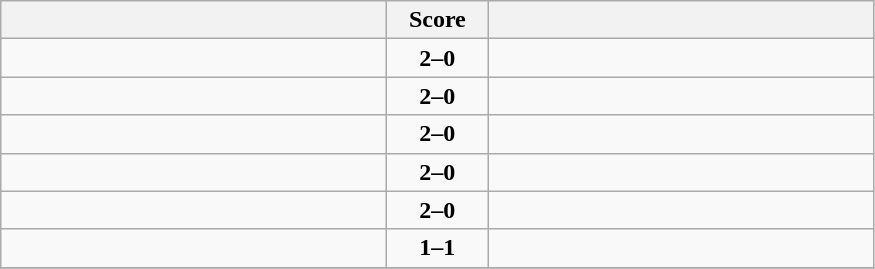<table class="wikitable" style="text-align: center; font-size:100% ">
<tr>
<th align="right" width="250"></th>
<th width="60">Score</th>
<th align="left" width="250"></th>
</tr>
<tr>
<td align=left><strong></strong></td>
<td align=center><strong>2–0</strong></td>
<td align=left></td>
</tr>
<tr>
<td align=left><strong></strong></td>
<td align=center><strong>2–0</strong></td>
<td align=left></td>
</tr>
<tr>
<td align=left><strong></strong></td>
<td align=center><strong>2–0</strong></td>
<td align=left></td>
</tr>
<tr>
<td align=left><strong></strong></td>
<td align=center><strong>2–0</strong></td>
<td align=left></td>
</tr>
<tr>
<td align=left><strong></strong></td>
<td align=center><strong>2–0</strong></td>
<td align=left></td>
</tr>
<tr>
<td align=left></td>
<td align=center><strong>1–1</strong></td>
<td align=left></td>
</tr>
<tr>
</tr>
</table>
